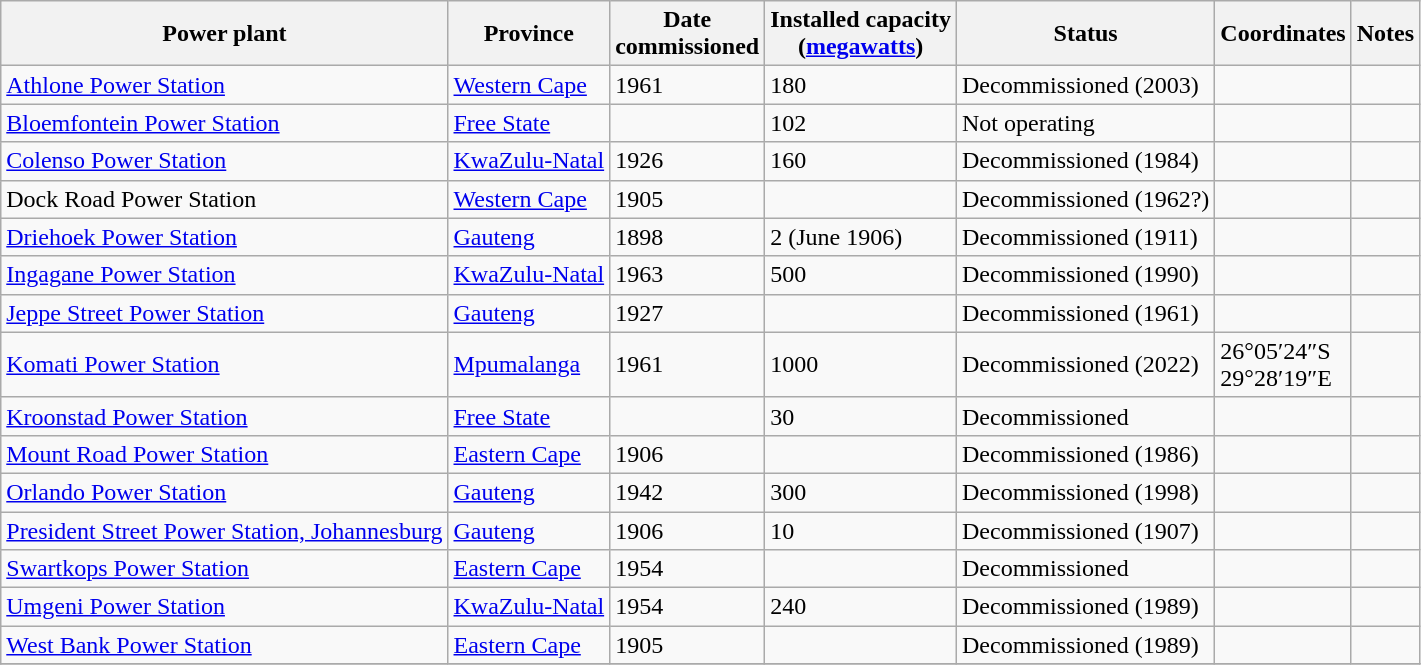<table class="wikitable sortable">
<tr>
<th>Power plant</th>
<th>Province</th>
<th>Date<br>commissioned</th>
<th>Installed capacity<br>(<a href='#'>megawatts</a>)</th>
<th>Status</th>
<th>Coordinates</th>
<th>Notes</th>
</tr>
<tr>
<td><a href='#'>Athlone Power Station</a></td>
<td><a href='#'>Western Cape</a></td>
<td>1961</td>
<td>180</td>
<td>Decommissioned (2003)</td>
<td></td>
<td></td>
</tr>
<tr>
<td><a href='#'>Bloemfontein Power Station</a></td>
<td><a href='#'>Free State</a></td>
<td></td>
<td>102</td>
<td>Not operating</td>
<td></td>
<td></td>
</tr>
<tr>
<td><a href='#'>Colenso Power Station</a></td>
<td><a href='#'>KwaZulu-Natal</a></td>
<td>1926</td>
<td>160</td>
<td>Decommissioned (1984)</td>
<td></td>
<td></td>
</tr>
<tr>
<td>Dock Road Power Station</td>
<td><a href='#'>Western Cape</a></td>
<td>1905</td>
<td></td>
<td>Decommissioned (1962?)</td>
<td></td>
<td></td>
</tr>
<tr>
<td><a href='#'>Driehoek Power Station</a></td>
<td><a href='#'>Gauteng</a></td>
<td>1898</td>
<td>2 (June 1906)</td>
<td>Decommissioned (1911)</td>
<td></td>
<td></td>
</tr>
<tr>
<td><a href='#'>Ingagane Power Station</a></td>
<td><a href='#'>KwaZulu-Natal</a></td>
<td>1963</td>
<td>500</td>
<td>Decommissioned (1990)</td>
<td></td>
<td></td>
</tr>
<tr>
<td><a href='#'>Jeppe Street Power Station</a></td>
<td><a href='#'>Gauteng</a></td>
<td>1927</td>
<td></td>
<td>Decommissioned (1961)</td>
<td></td>
<td></td>
</tr>
<tr>
<td><a href='#'>Komati Power Station</a></td>
<td><a href='#'>Mpumalanga</a></td>
<td>1961</td>
<td>1000</td>
<td>Decommissioned  (2022)</td>
<td>26°05′24″S<br>29°28′19″E</td>
<td></td>
</tr>
<tr>
<td><a href='#'>Kroonstad Power Station</a></td>
<td><a href='#'>Free State</a></td>
<td></td>
<td>30</td>
<td>Decommissioned</td>
<td></td>
<td></td>
</tr>
<tr>
<td><a href='#'>Mount Road Power Station</a></td>
<td><a href='#'>Eastern Cape</a></td>
<td>1906</td>
<td></td>
<td>Decommissioned (1986)</td>
<td></td>
<td></td>
</tr>
<tr>
<td><a href='#'>Orlando Power Station</a></td>
<td><a href='#'>Gauteng</a></td>
<td>1942</td>
<td>300</td>
<td>Decommissioned (1998)</td>
<td></td>
<td></td>
</tr>
<tr>
<td><a href='#'>President Street Power Station, Johannesburg</a></td>
<td><a href='#'>Gauteng</a></td>
<td>1906</td>
<td>10</td>
<td>Decommissioned (1907)</td>
<td></td>
<td></td>
</tr>
<tr>
<td><a href='#'>Swartkops Power Station</a></td>
<td><a href='#'>Eastern Cape</a></td>
<td>1954</td>
<td></td>
<td>Decommissioned</td>
<td></td>
<td></td>
</tr>
<tr>
<td><a href='#'>Umgeni Power Station</a></td>
<td><a href='#'>KwaZulu-Natal</a></td>
<td>1954</td>
<td>240</td>
<td>Decommissioned (1989)</td>
<td></td>
<td></td>
</tr>
<tr>
<td><a href='#'>West Bank Power Station</a></td>
<td><a href='#'>Eastern Cape</a></td>
<td>1905</td>
<td></td>
<td>Decommissioned (1989)</td>
<td></td>
<td></td>
</tr>
<tr>
</tr>
</table>
